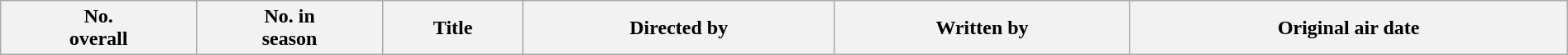<table class="wikitable plainrowheaders" style="width:100%; background:#fff;">
<tr>
<th style="background:#;">No.<br>overall</th>
<th style="background:#;">No. in<br>season</th>
<th style="background:#;">Title</th>
<th style="background:#;">Directed by</th>
<th style="background:#;">Written by</th>
<th style="background:#;">Original air date<br>





































</th>
</tr>
</table>
